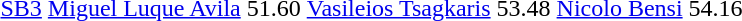<table>
<tr>
<td><a href='#'>SB3</a></td>
<td><a href='#'>Miguel Luque Avila</a><br></td>
<td>51.60</td>
<td><a href='#'>Vasileios Tsagkaris</a><br></td>
<td>53.48</td>
<td><a href='#'>Nicolo Bensi</a><br></td>
<td>54.16</td>
</tr>
</table>
